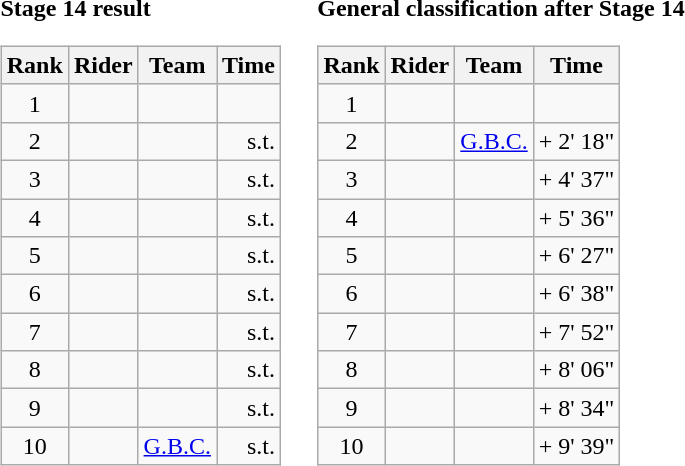<table>
<tr>
<td><strong>Stage 14 result</strong><br><table class="wikitable">
<tr>
<th scope="col">Rank</th>
<th scope="col">Rider</th>
<th scope="col">Team</th>
<th scope="col">Time</th>
</tr>
<tr>
<td style="text-align:center;">1</td>
<td></td>
<td></td>
<td style="text-align:right;"></td>
</tr>
<tr>
<td style="text-align:center;">2</td>
<td></td>
<td></td>
<td style="text-align:right;">s.t.</td>
</tr>
<tr>
<td style="text-align:center;">3</td>
<td></td>
<td></td>
<td style="text-align:right;">s.t.</td>
</tr>
<tr>
<td style="text-align:center;">4</td>
<td></td>
<td></td>
<td style="text-align:right;">s.t.</td>
</tr>
<tr>
<td style="text-align:center;">5</td>
<td></td>
<td></td>
<td style="text-align:right;">s.t.</td>
</tr>
<tr>
<td style="text-align:center;">6</td>
<td></td>
<td></td>
<td style="text-align:right;">s.t.</td>
</tr>
<tr>
<td style="text-align:center;">7</td>
<td></td>
<td></td>
<td style="text-align:right;">s.t.</td>
</tr>
<tr>
<td style="text-align:center;">8</td>
<td></td>
<td></td>
<td style="text-align:right;">s.t.</td>
</tr>
<tr>
<td style="text-align:center;">9</td>
<td></td>
<td></td>
<td style="text-align:right;">s.t.</td>
</tr>
<tr>
<td style="text-align:center;">10</td>
<td></td>
<td><a href='#'>G.B.C.</a></td>
<td style="text-align:right;">s.t.</td>
</tr>
</table>
</td>
<td></td>
<td><strong>General classification after Stage 14</strong><br><table class="wikitable">
<tr>
<th scope="col">Rank</th>
<th scope="col">Rider</th>
<th scope="col">Team</th>
<th scope="col">Time</th>
</tr>
<tr>
<td style="text-align:center;">1</td>
<td></td>
<td></td>
<td style="text-align:right;"></td>
</tr>
<tr>
<td style="text-align:center;">2</td>
<td></td>
<td><a href='#'>G.B.C.</a></td>
<td style="text-align:right;">+ 2' 18"</td>
</tr>
<tr>
<td style="text-align:center;">3</td>
<td></td>
<td></td>
<td style="text-align:right;">+ 4' 37"</td>
</tr>
<tr>
<td style="text-align:center;">4</td>
<td></td>
<td></td>
<td style="text-align:right;">+ 5' 36"</td>
</tr>
<tr>
<td style="text-align:center;">5</td>
<td></td>
<td></td>
<td style="text-align:right;">+ 6' 27"</td>
</tr>
<tr>
<td style="text-align:center;">6</td>
<td></td>
<td></td>
<td style="text-align:right;">+ 6' 38"</td>
</tr>
<tr>
<td style="text-align:center;">7</td>
<td></td>
<td></td>
<td style="text-align:right;">+ 7' 52"</td>
</tr>
<tr>
<td style="text-align:center;">8</td>
<td></td>
<td></td>
<td style="text-align:right;">+ 8' 06"</td>
</tr>
<tr>
<td style="text-align:center;">9</td>
<td></td>
<td></td>
<td style="text-align:right;">+ 8' 34"</td>
</tr>
<tr>
<td style="text-align:center;">10</td>
<td></td>
<td></td>
<td style="text-align:right;">+ 9' 39"</td>
</tr>
</table>
</td>
</tr>
</table>
